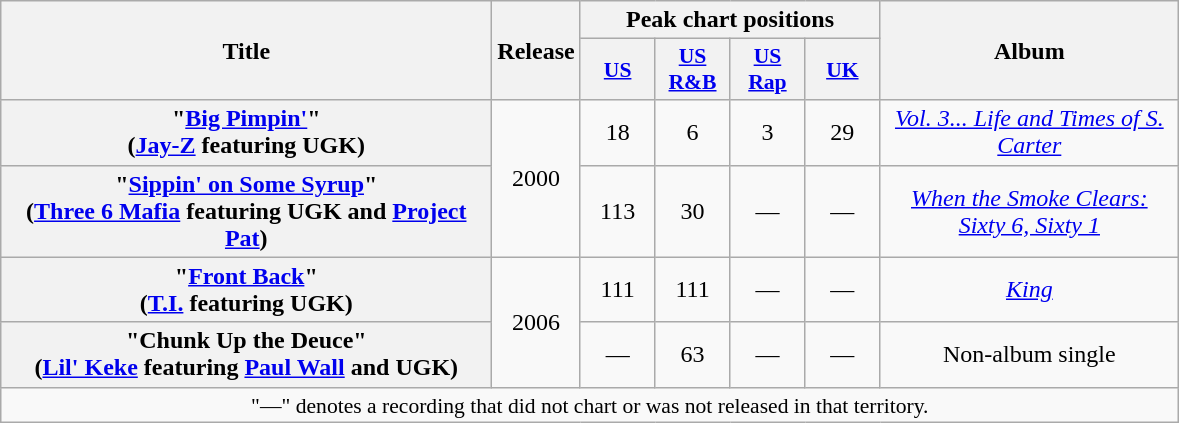<table class="wikitable plainrowheaders" style="text-align:center;" border="1">
<tr>
<th scope="col" rowspan="2" style="width:20em;">Title</th>
<th scope="col" rowspan="2">Release</th>
<th scope="col" colspan="4">Peak chart positions</th>
<th scope="col" rowspan="2" style="width:12em;">Album</th>
</tr>
<tr>
<th style="width:3em;font-size:90%;"><a href='#'>US</a></th>
<th style="width:3em;font-size:90%;"><a href='#'>US<br>R&B</a></th>
<th style="width:3em;font-size:90%;"><a href='#'>US<br>Rap</a></th>
<th style="width:3em;font-size:90%;"><a href='#'>UK</a></th>
</tr>
<tr>
<th scope="row">"<a href='#'>Big Pimpin'</a>"<br><span>(<a href='#'>Jay-Z</a> featuring UGK)</span></th>
<td rowspan="2">2000</td>
<td>18</td>
<td>6</td>
<td>3</td>
<td>29</td>
<td><em><a href='#'>Vol. 3... Life and Times of S. Carter</a></em></td>
</tr>
<tr>
<th scope="row">"<a href='#'>Sippin' on Some Syrup</a>"<br><span>(<a href='#'>Three 6 Mafia</a> featuring UGK and <a href='#'>Project Pat</a>)</span></th>
<td>113</td>
<td>30</td>
<td>—</td>
<td>—</td>
<td><em><a href='#'>When the Smoke Clears: Sixty 6, Sixty 1</a></em></td>
</tr>
<tr>
<th scope="row">"<a href='#'>Front Back</a>"<br><span>(<a href='#'>T.I.</a> featuring UGK)</span></th>
<td rowspan="2">2006</td>
<td>111</td>
<td>111</td>
<td>—</td>
<td>—</td>
<td><em><a href='#'>King</a></em></td>
</tr>
<tr>
<th scope="row">"Chunk Up the Deuce"<br><span>(<a href='#'>Lil' Keke</a> featuring <a href='#'>Paul Wall</a> and UGK)</span></th>
<td>—</td>
<td>63</td>
<td>—</td>
<td>—</td>
<td>Non-album single</td>
</tr>
<tr>
<td colspan="7" style="font-size:90%">"—" denotes a recording that did not chart or was not released in that territory.</td>
</tr>
</table>
